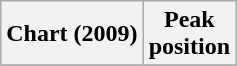<table class="wikitable plainrowheaders" style="text-align:center;">
<tr>
<th>Chart (2009)</th>
<th>Peak<br>position</th>
</tr>
<tr>
</tr>
</table>
